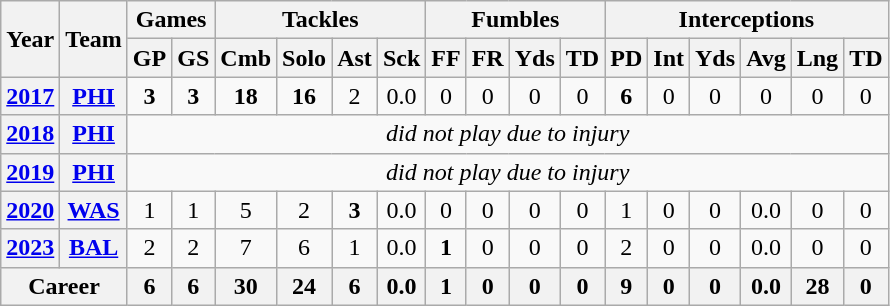<table class=wikitable style="text-align:center;">
<tr>
<th rowspan="2">Year</th>
<th rowspan="2">Team</th>
<th colspan="2">Games</th>
<th colspan="4">Tackles</th>
<th colspan="4">Fumbles</th>
<th colspan="6">Interceptions</th>
</tr>
<tr>
<th>GP</th>
<th>GS</th>
<th>Cmb</th>
<th>Solo</th>
<th>Ast</th>
<th>Sck</th>
<th>FF</th>
<th>FR</th>
<th>Yds</th>
<th>TD</th>
<th>PD</th>
<th>Int</th>
<th>Yds</th>
<th>Avg</th>
<th>Lng</th>
<th>TD</th>
</tr>
<tr>
<th><a href='#'>2017</a></th>
<th><a href='#'>PHI</a></th>
<td><strong>3</strong></td>
<td><strong>3</strong></td>
<td><strong>18</strong></td>
<td><strong>16</strong></td>
<td>2</td>
<td>0.0</td>
<td>0</td>
<td>0</td>
<td>0</td>
<td>0</td>
<td><strong>6</strong></td>
<td>0</td>
<td>0</td>
<td>0</td>
<td>0</td>
<td>0</td>
</tr>
<tr>
<th><a href='#'>2018</a></th>
<th><a href='#'>PHI</a></th>
<td colspan="16"><em>did not play due to injury</em></td>
</tr>
<tr>
<th><a href='#'>2019</a></th>
<th><a href='#'>PHI</a></th>
<td colspan="16"><em>did not play due to injury</em></td>
</tr>
<tr>
<th><a href='#'>2020</a></th>
<th><a href='#'>WAS</a></th>
<td>1</td>
<td>1</td>
<td>5</td>
<td>2</td>
<td><strong>3</strong></td>
<td>0.0</td>
<td>0</td>
<td>0</td>
<td>0</td>
<td>0</td>
<td>1</td>
<td>0</td>
<td>0</td>
<td>0.0</td>
<td>0</td>
<td>0</td>
</tr>
<tr>
<th><a href='#'>2023</a></th>
<th><a href='#'>BAL</a></th>
<td>2</td>
<td>2</td>
<td>7</td>
<td>6</td>
<td>1</td>
<td>0.0</td>
<td><strong>1</strong></td>
<td>0</td>
<td>0</td>
<td>0</td>
<td>2</td>
<td>0</td>
<td>0</td>
<td>0.0</td>
<td>0</td>
<td>0</td>
</tr>
<tr>
<th colspan="2">Career</th>
<th>6</th>
<th>6</th>
<th>30</th>
<th>24</th>
<th>6</th>
<th>0.0</th>
<th>1</th>
<th>0</th>
<th>0</th>
<th>0</th>
<th>9</th>
<th>0</th>
<th>0</th>
<th>0.0</th>
<th>28</th>
<th>0</th>
</tr>
</table>
